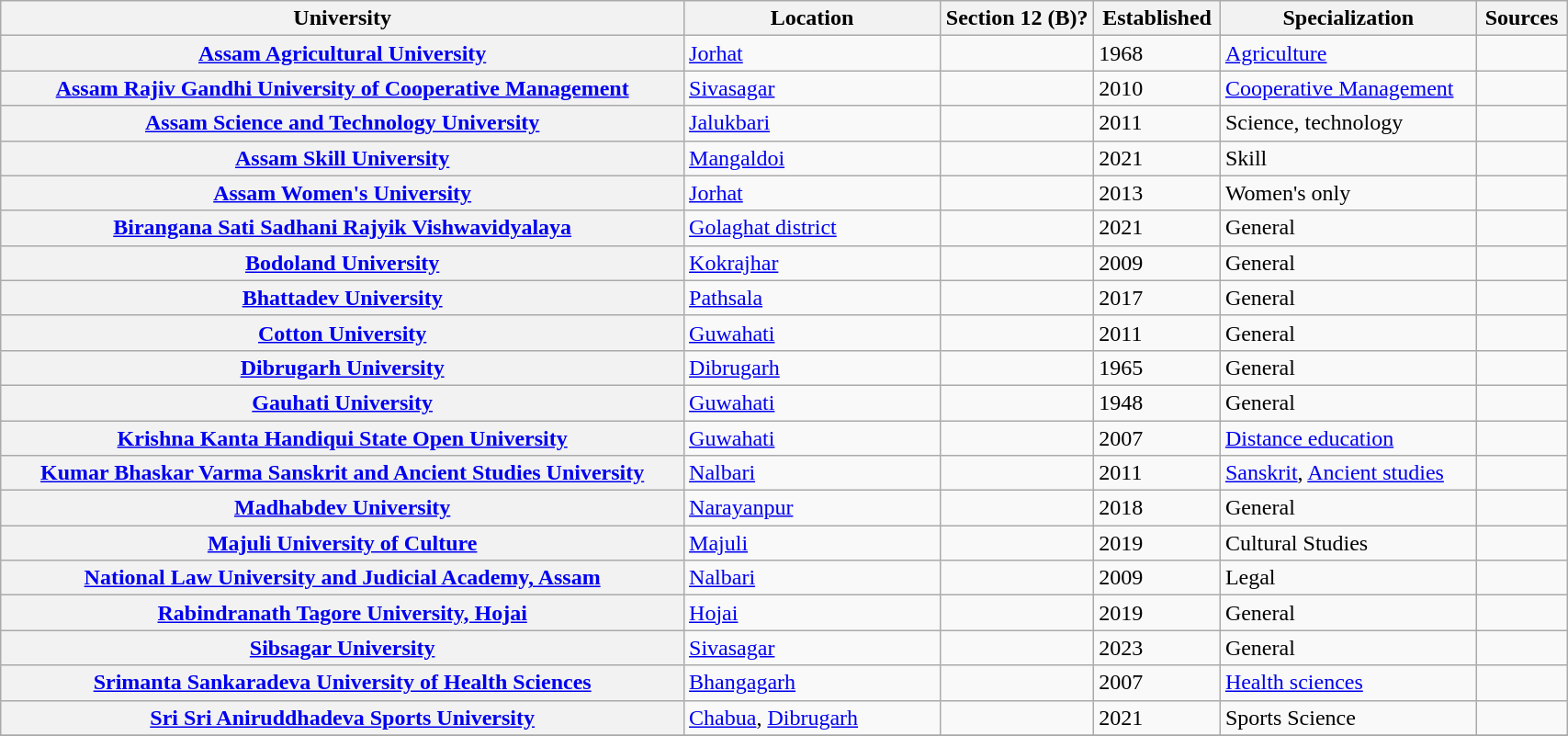<table class="wikitable sortable collapsible plainrowheaders static-row-numbers" border="1" style="text-align:left; width:90%">
<tr>
<th scope="col" style="width: 40%;">University</th>
<th scope="col" style="width: 15%;">Location</th>
<th scope="col" style="width: 9%;">Section 12 (B)?</th>
<th scope="col" style="width: 5%;">Established</th>
<th scope="col" style="width: 15%;">Specialization</th>
<th scope="col" style="width: 5%;" class="unsortable">Sources</th>
</tr>
<tr>
<th scope="row"><a href='#'>Assam Agricultural University</a></th>
<td><a href='#'>Jorhat</a></td>
<td></td>
<td>1968</td>
<td><a href='#'>Agriculture</a></td>
<td></td>
</tr>
<tr>
<th scope="row"><a href='#'>Assam Rajiv Gandhi University of Cooperative Management</a></th>
<td><a href='#'>Sivasagar</a></td>
<td></td>
<td>2010</td>
<td><a href='#'>Cooperative Management</a></td>
<td></td>
</tr>
<tr>
<th scope="row"><a href='#'>Assam Science and Technology University</a></th>
<td><a href='#'>Jalukbari</a></td>
<td></td>
<td>2011</td>
<td>Science, technology</td>
<td></td>
</tr>
<tr>
<th scope="row"><a href='#'>Assam Skill University</a></th>
<td><a href='#'>Mangaldoi</a></td>
<td></td>
<td>2021</td>
<td>Skill</td>
<td></td>
</tr>
<tr>
<th scope="row"><a href='#'>Assam Women's University</a></th>
<td><a href='#'>Jorhat</a></td>
<td></td>
<td>2013</td>
<td>Women's only</td>
<td></td>
</tr>
<tr>
<th scope="row"><a href='#'>Birangana Sati Sadhani Rajyik Vishwavidyalaya</a></th>
<td><a href='#'>Golaghat district</a></td>
<td></td>
<td>2021</td>
<td>General</td>
<td></td>
</tr>
<tr>
<th scope="row"><a href='#'>Bodoland University</a></th>
<td><a href='#'>Kokrajhar</a></td>
<td></td>
<td>2009</td>
<td>General</td>
<td></td>
</tr>
<tr>
<th scope="row"><a href='#'>Bhattadev University</a></th>
<td><a href='#'>Pathsala</a></td>
<td></td>
<td>2017</td>
<td>General</td>
<td></td>
</tr>
<tr>
<th scope="row"><a href='#'>Cotton University</a></th>
<td><a href='#'>Guwahati</a></td>
<td></td>
<td>2011</td>
<td>General</td>
<td></td>
</tr>
<tr>
<th scope="row"><a href='#'>Dibrugarh University</a></th>
<td><a href='#'>Dibrugarh</a></td>
<td></td>
<td>1965</td>
<td>General</td>
<td></td>
</tr>
<tr>
<th scope="row"><a href='#'>Gauhati University</a></th>
<td><a href='#'>Guwahati</a></td>
<td></td>
<td>1948</td>
<td>General</td>
<td></td>
</tr>
<tr>
<th scope="row"><a href='#'>Krishna Kanta Handiqui State Open University</a></th>
<td><a href='#'>Guwahati</a></td>
<td></td>
<td>2007</td>
<td><a href='#'>Distance education</a></td>
<td></td>
</tr>
<tr>
<th scope="row"><a href='#'>Kumar Bhaskar Varma Sanskrit and Ancient Studies University</a></th>
<td><a href='#'>Nalbari</a></td>
<td></td>
<td>2011</td>
<td><a href='#'>Sanskrit</a>, <a href='#'>Ancient studies</a></td>
<td></td>
</tr>
<tr>
<th scope="row"><a href='#'>Madhabdev University</a></th>
<td><a href='#'>Narayanpur</a></td>
<td></td>
<td>2018</td>
<td>General</td>
<td></td>
</tr>
<tr>
<th scope="row"><a href='#'>Majuli University of Culture</a></th>
<td><a href='#'>Majuli</a></td>
<td></td>
<td>2019</td>
<td>Cultural Studies</td>
<td></td>
</tr>
<tr>
<th scope="row"><a href='#'>National Law University and Judicial Academy, Assam</a></th>
<td><a href='#'>Nalbari</a></td>
<td></td>
<td>2009</td>
<td>Legal</td>
<td></td>
</tr>
<tr>
<th scope="row"><a href='#'>Rabindranath Tagore University, Hojai</a></th>
<td><a href='#'>Hojai</a></td>
<td></td>
<td>2019</td>
<td>General</td>
<td></td>
</tr>
<tr>
<th scope="row"><a href='#'>Sibsagar University</a></th>
<td><a href='#'>Sivasagar</a></td>
<td></td>
<td>2023</td>
<td>General</td>
<td></td>
</tr>
<tr>
<th scope="row"><a href='#'>Srimanta Sankaradeva University of Health Sciences</a></th>
<td><a href='#'>Bhangagarh</a></td>
<td></td>
<td>2007</td>
<td><a href='#'>Health sciences</a></td>
<td></td>
</tr>
<tr>
<th scope="row"><a href='#'>Sri Sri Aniruddhadeva Sports University</a></th>
<td><a href='#'>Chabua</a>, <a href='#'>Dibrugarh</a></td>
<td></td>
<td>2021</td>
<td>Sports Science</td>
<td></td>
</tr>
<tr>
</tr>
</table>
